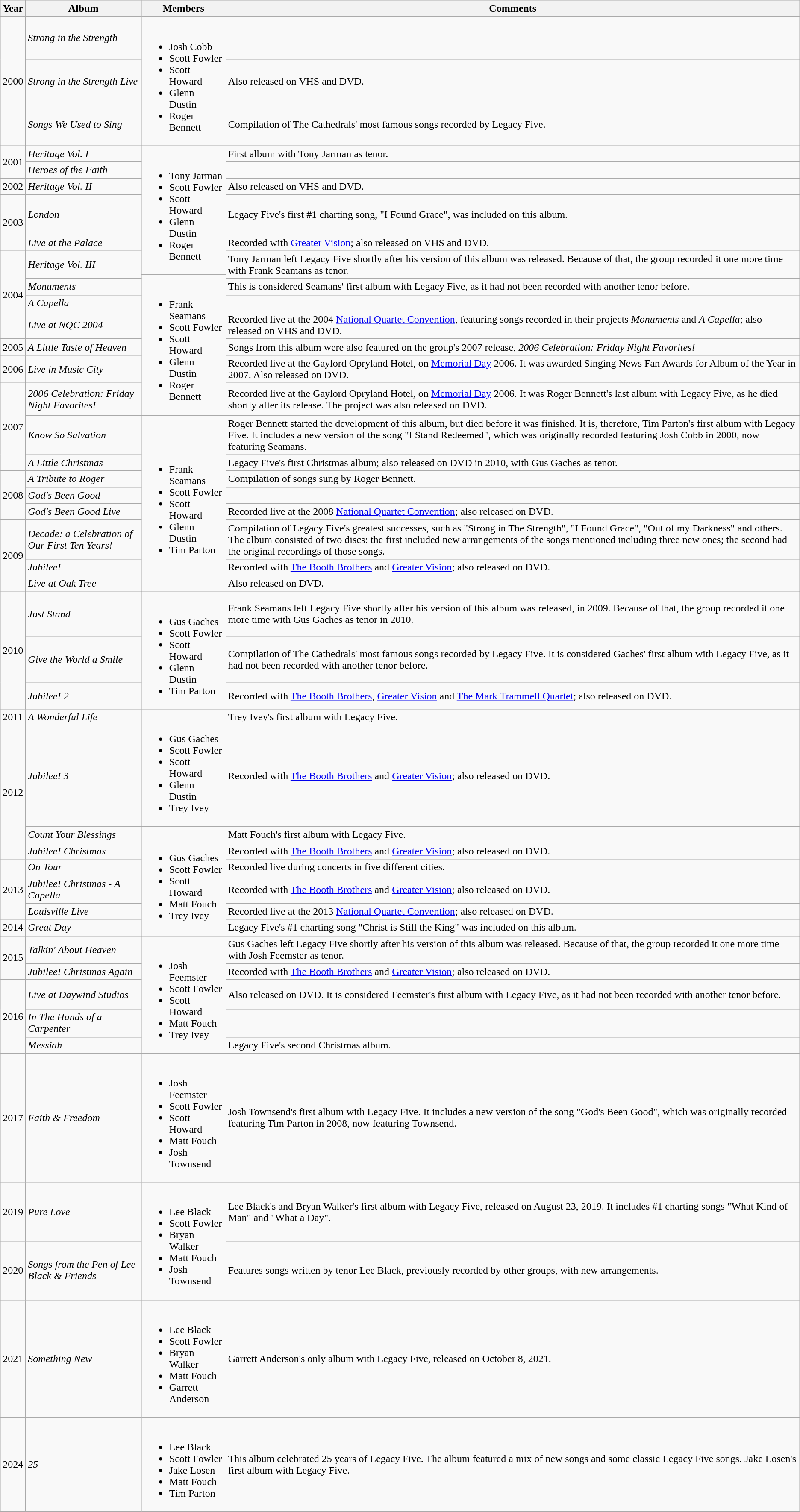<table class="wikitable">
<tr>
<th>Year</th>
<th>Album</th>
<th>Members</th>
<th>Comments</th>
</tr>
<tr>
<td rowspan="3">2000</td>
<td><em>Strong in the Strength</em></td>
<td rowspan="3"><br><ul><li>Josh Cobb</li><li>Scott Fowler</li><li>Scott Howard</li><li>Glenn Dustin</li><li>Roger Bennett</li></ul></td>
<td></td>
</tr>
<tr>
<td><em>Strong in the Strength Live</em></td>
<td>Also released on VHS and DVD.</td>
</tr>
<tr>
<td><em>Songs We Used to Sing</em></td>
<td>Compilation of The Cathedrals' most famous songs recorded by Legacy Five.</td>
</tr>
<tr>
<td rowspan="2">2001</td>
<td><em>Heritage Vol. I</em></td>
<td rowspan="6"><br><ul><li>Tony Jarman</li><li>Scott Fowler</li><li>Scott Howard</li><li>Glenn Dustin</li><li>Roger Bennett</li></ul></td>
<td>First album with Tony Jarman as tenor.</td>
</tr>
<tr>
<td><em>Heroes of the Faith</em></td>
<td></td>
</tr>
<tr>
<td>2002</td>
<td><em>Heritage Vol. II</em></td>
<td>Also released on VHS and DVD.</td>
</tr>
<tr>
<td rowspan="2">2003</td>
<td><em>London</em></td>
<td>Legacy Five's first #1 charting song, "I Found Grace", was included on this album.</td>
</tr>
<tr>
<td><em>Live at the Palace</em></td>
<td>Recorded with <a href='#'>Greater Vision</a>; also released on VHS and DVD.</td>
</tr>
<tr>
<td rowspan="5">2004</td>
<td rowspan="2"><em>Heritage Vol. III</em></td>
<td rowspan="2">Tony Jarman left Legacy Five shortly after his version of this album was released. Because of that, the group recorded it one more time with Frank Seamans as tenor.</td>
</tr>
<tr>
<td rowspan="7"><br><ul><li>Frank Seamans</li><li>Scott Fowler</li><li>Scott Howard</li><li>Glenn Dustin</li><li>Roger Bennett</li></ul></td>
</tr>
<tr>
<td><em>Monuments</em></td>
<td>This is considered Seamans' first album with Legacy Five, as it had not been recorded with another tenor before.</td>
</tr>
<tr>
<td><em>A Capella</em></td>
<td></td>
</tr>
<tr>
<td><em>Live at NQC 2004</em></td>
<td>Recorded live at the 2004 <a href='#'>National Quartet Convention</a>, featuring songs recorded in their projects <em>Monuments</em> and <em>A Capella</em>; also released on VHS and DVD.</td>
</tr>
<tr>
<td>2005</td>
<td><em>A Little Taste of Heaven</em></td>
<td>Songs from this album were also featured on the group's 2007 release, <em>2006 Celebration: Friday Night Favorites!</em></td>
</tr>
<tr>
<td>2006</td>
<td><em>Live in Music City</em></td>
<td>Recorded live at the Gaylord Opryland Hotel, on <a href='#'>Memorial Day</a> 2006. It was awarded Singing News Fan Awards for Album of the Year in 2007. Also released on DVD.</td>
</tr>
<tr>
<td rowspan="3">2007</td>
<td><em>2006 Celebration: Friday Night Favorites!</em></td>
<td>Recorded live at the Gaylord Opryland Hotel, on <a href='#'>Memorial Day</a> 2006. It was Roger Bennett's last album with Legacy Five, as he died shortly after its release. The project was also released on DVD.</td>
</tr>
<tr>
<td><em>Know So Salvation</em></td>
<td rowspan="9"><br><ul><li>Frank Seamans</li><li>Scott Fowler</li><li>Scott Howard</li><li>Glenn Dustin</li><li>Tim Parton</li></ul></td>
<td>Roger Bennett started the development of this album, but died before it was finished. It is, therefore, Tim Parton's first album with Legacy Five. It includes a new version of the song "I Stand Redeemed", which was originally recorded featuring Josh Cobb in 2000, now featuring Seamans.</td>
</tr>
<tr>
<td><em>A Little Christmas</em></td>
<td>Legacy Five's first Christmas album; also released on DVD in 2010, with Gus Gaches as tenor.</td>
</tr>
<tr>
<td rowspan="3">2008</td>
<td><em>A Tribute to Roger</em></td>
<td>Compilation of songs sung by Roger Bennett.</td>
</tr>
<tr>
<td><em>God's Been Good</em></td>
<td></td>
</tr>
<tr>
<td><em>God's Been Good Live</em></td>
<td>Recorded live at the 2008 <a href='#'>National Quartet Convention</a>; also released on DVD.</td>
</tr>
<tr>
<td rowspan="4">2009</td>
<td><em>Decade: a Celebration of Our First Ten Years!</em></td>
<td>Compilation of Legacy Five's greatest successes, such as "Strong in The Strength", "I Found Grace", "Out of my Darkness" and others. The album consisted of two discs: the first included new arrangements of the songs mentioned including three new ones; the second had the original recordings of those songs.</td>
</tr>
<tr>
<td><em>Jubilee!</em></td>
<td>Recorded with <a href='#'>The Booth Brothers</a> and <a href='#'>Greater Vision</a>; also released on DVD.</td>
</tr>
<tr>
<td><em>Live at Oak Tree</em></td>
<td>Also released on DVD.</td>
</tr>
<tr>
<td rowspan="2"><em>Just Stand</em></td>
<td rowspan="2">Frank Seamans left Legacy Five shortly after his version of this album was released, in 2009. Because of that, the group recorded it one more time with Gus Gaches as tenor in 2010.</td>
</tr>
<tr>
<td rowspan="3">2010</td>
<td rowspan="3"><br><ul><li>Gus Gaches</li><li>Scott Fowler</li><li>Scott Howard</li><li>Glenn Dustin</li><li>Tim Parton</li></ul></td>
</tr>
<tr>
<td><em>Give the World a Smile</em></td>
<td>Compilation of The Cathedrals' most famous songs recorded by Legacy Five. It is considered Gaches' first album with Legacy Five, as it had not been recorded with another tenor before.</td>
</tr>
<tr>
<td><em>Jubilee! 2</em></td>
<td>Recorded with <a href='#'>The Booth Brothers</a>, <a href='#'>Greater Vision</a> and <a href='#'>The Mark Trammell Quartet</a>; also released on DVD.</td>
</tr>
<tr>
<td>2011</td>
<td><em>A Wonderful Life</em></td>
<td rowspan="2"><br><ul><li>Gus Gaches</li><li>Scott Fowler</li><li>Scott Howard</li><li>Glenn Dustin</li><li>Trey Ivey</li></ul></td>
<td>Trey Ivey's first album with Legacy Five.</td>
</tr>
<tr>
<td rowspan="3">2012</td>
<td><em>Jubilee! 3</em></td>
<td>Recorded with <a href='#'>The Booth Brothers</a> and <a href='#'>Greater Vision</a>; also released on DVD.</td>
</tr>
<tr>
<td><em>Count Your Blessings</em></td>
<td rowspan="7"><br><ul><li>Gus Gaches</li><li>Scott Fowler</li><li>Scott Howard</li><li>Matt Fouch</li><li>Trey Ivey</li></ul></td>
<td>Matt Fouch's first album with Legacy Five.</td>
</tr>
<tr>
<td><em>Jubilee! Christmas</em></td>
<td>Recorded with <a href='#'>The Booth Brothers</a> and <a href='#'>Greater Vision</a>; also released on DVD.</td>
</tr>
<tr>
<td rowspan="3">2013</td>
<td><em>On Tour</em></td>
<td>Recorded live during concerts in five different cities.</td>
</tr>
<tr>
<td><em>Jubilee! Christmas - A Capella</em></td>
<td>Recorded with <a href='#'>The Booth Brothers</a> and <a href='#'>Greater Vision</a>; also released on DVD.</td>
</tr>
<tr>
<td><em>Louisville Live</em></td>
<td>Recorded live at the 2013 <a href='#'>National Quartet Convention</a>; also released on DVD.</td>
</tr>
<tr>
<td>2014</td>
<td><em>Great Day</em></td>
<td>Legacy Five's #1 charting song "Christ is Still the King" was included on this album.</td>
</tr>
<tr>
<td rowspan="3">2015</td>
<td rowspan="2"><em>Talkin' About Heaven</em></td>
<td rowspan="2">Gus Gaches left Legacy Five shortly after his version of this album was released. Because of that, the group recorded it one more time with Josh Feemster as tenor.</td>
</tr>
<tr>
<td rowspan="5"><br><ul><li>Josh Feemster</li><li>Scott Fowler</li><li>Scott Howard</li><li>Matt Fouch</li><li>Trey Ivey</li></ul></td>
</tr>
<tr>
<td><em>Jubilee! Christmas Again</em></td>
<td>Recorded with <a href='#'>The Booth Brothers</a> and <a href='#'>Greater Vision</a>; also released on DVD.</td>
</tr>
<tr>
<td rowspan="3">2016</td>
<td><em>Live at Daywind Studios</em></td>
<td>Also released on DVD. It is considered Feemster's first album with Legacy Five, as it had not been recorded with another tenor before.</td>
</tr>
<tr>
<td><em>In The Hands of a Carpenter</em></td>
<td></td>
</tr>
<tr>
<td><em>Messiah</em></td>
<td>Legacy Five's second Christmas album.</td>
</tr>
<tr>
<td>2017</td>
<td><em>Faith & Freedom</em></td>
<td><br><ul><li>Josh Feemster</li><li>Scott Fowler</li><li>Scott Howard</li><li>Matt Fouch</li><li>Josh Townsend</li></ul></td>
<td>Josh Townsend's first album with Legacy Five. It includes a new version of the song "God's Been Good", which was originally recorded featuring Tim Parton in 2008, now featuring Townsend.</td>
</tr>
<tr>
<td>2019</td>
<td><em>Pure Love</em></td>
<td rowspan="2"><br><ul><li>Lee Black</li><li>Scott Fowler</li><li>Bryan Walker</li><li>Matt Fouch</li><li>Josh Townsend</li></ul></td>
<td>Lee Black's and Bryan Walker's first album with Legacy Five, released on August 23, 2019. It includes #1 charting songs "What Kind of Man" and "What a Day".</td>
</tr>
<tr>
<td>2020</td>
<td><em>Songs from the Pen of Lee Black & Friends</em></td>
<td>Features songs written by tenor Lee Black, previously recorded by other groups, with new arrangements.</td>
</tr>
<tr>
<td>2021</td>
<td><em>Something New</em></td>
<td><br><ul><li>Lee Black</li><li>Scott Fowler</li><li>Bryan Walker</li><li>Matt Fouch</li><li>Garrett Anderson</li></ul></td>
<td>Garrett Anderson's only album with Legacy Five, released on October 8, 2021.</td>
</tr>
<tr>
<td>2024</td>
<td><em>25</em></td>
<td><br><ul><li>Lee Black</li><li>Scott Fowler</li><li>Jake Losen</li><li>Matt Fouch</li><li>Tim Parton</li></ul></td>
<td>This album celebrated 25 years of Legacy Five. The album featured a mix of new songs and some classic Legacy Five songs. Jake Losen's first album with Legacy Five.</td>
</tr>
</table>
